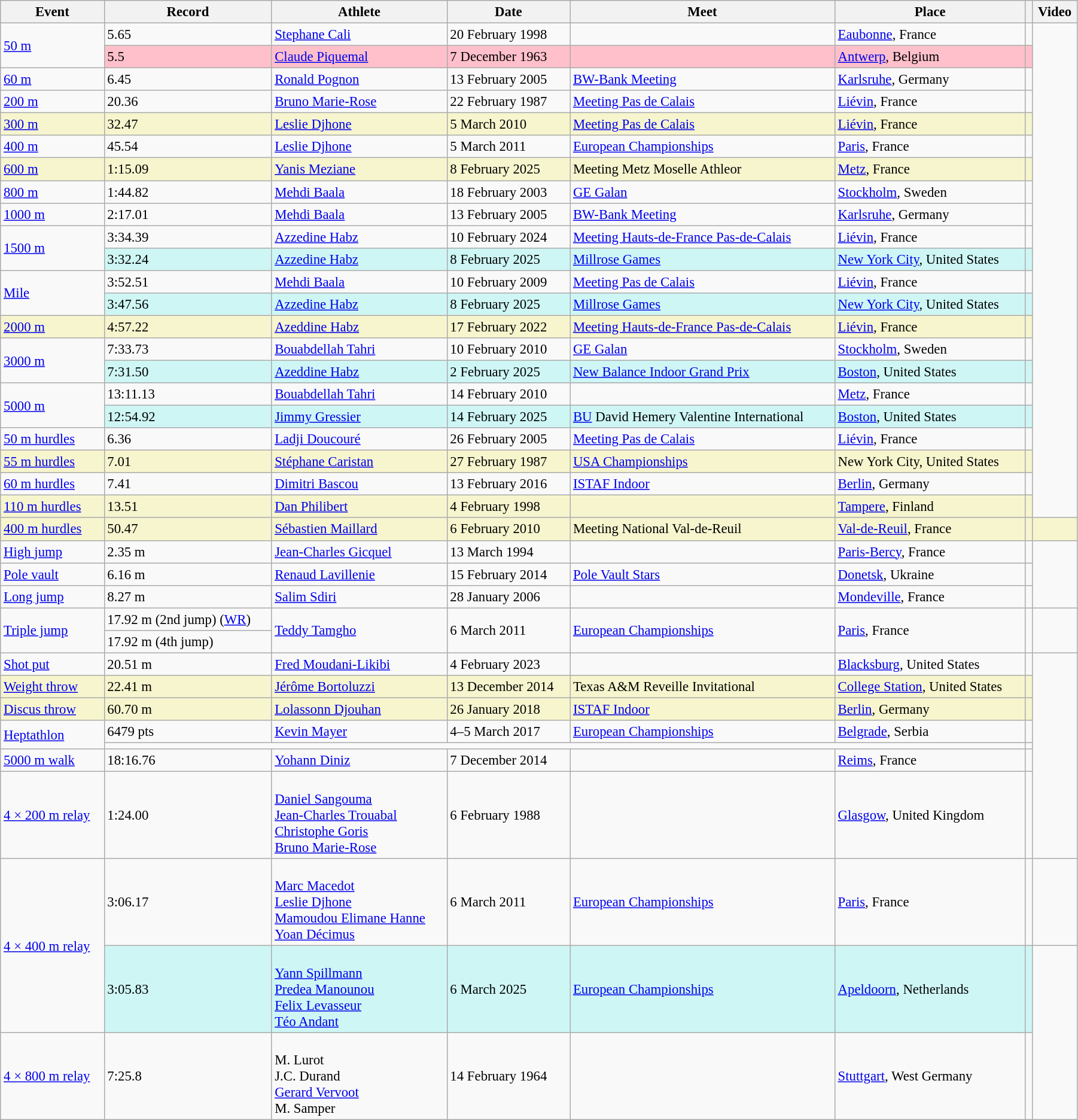<table class="wikitable" style="font-size:95%; width: 95%;">
<tr>
<th>Event</th>
<th>Record</th>
<th>Athlete</th>
<th>Date</th>
<th>Meet</th>
<th>Place</th>
<th></th>
<th>Video</th>
</tr>
<tr>
<td rowspan=2><a href='#'>50 m</a></td>
<td>5.65</td>
<td><a href='#'>Stephane Cali</a></td>
<td>20 February 1998</td>
<td></td>
<td><a href='#'>Eaubonne</a>, France</td>
<td></td>
</tr>
<tr style="background:pink">
<td>5.5 </td>
<td><a href='#'>Claude Piquemal</a></td>
<td>7 December 1963</td>
<td></td>
<td><a href='#'>Antwerp</a>, Belgium</td>
<td></td>
</tr>
<tr>
<td><a href='#'>60 m</a></td>
<td>6.45</td>
<td><a href='#'>Ronald Pognon</a></td>
<td>13 February  2005</td>
<td><a href='#'>BW-Bank Meeting</a></td>
<td><a href='#'>Karlsruhe</a>, Germany</td>
<td></td>
</tr>
<tr>
<td><a href='#'>200 m</a></td>
<td>20.36</td>
<td><a href='#'>Bruno Marie-Rose</a></td>
<td>22 February 1987</td>
<td><a href='#'>Meeting Pas de Calais</a></td>
<td><a href='#'>Liévin</a>, France</td>
<td></td>
</tr>
<tr style="background:#f6F5CE;">
<td><a href='#'>300 m</a></td>
<td>32.47</td>
<td><a href='#'>Leslie Djhone</a></td>
<td>5 March 2010</td>
<td><a href='#'>Meeting Pas de Calais</a></td>
<td><a href='#'>Liévin</a>, France</td>
<td></td>
</tr>
<tr>
<td><a href='#'>400 m</a></td>
<td>45.54</td>
<td><a href='#'>Leslie Djhone</a></td>
<td>5 March 2011</td>
<td><a href='#'>European Championships</a></td>
<td><a href='#'>Paris</a>, France</td>
<td></td>
</tr>
<tr style="background:#f6F5CE;">
<td><a href='#'>600 m</a></td>
<td>1:15.09</td>
<td><a href='#'>Yanis Meziane</a></td>
<td>8 February 2025</td>
<td>Meeting Metz Moselle Athleor</td>
<td><a href='#'>Metz</a>, France</td>
<td></td>
</tr>
<tr>
<td><a href='#'>800 m</a></td>
<td>1:44.82</td>
<td><a href='#'>Mehdi Baala</a></td>
<td>18 February 2003</td>
<td><a href='#'>GE Galan</a></td>
<td><a href='#'>Stockholm</a>, Sweden</td>
<td></td>
</tr>
<tr>
<td><a href='#'>1000 m</a></td>
<td>2:17.01</td>
<td><a href='#'>Mehdi Baala</a></td>
<td>13 February 2005</td>
<td><a href='#'>BW-Bank Meeting</a></td>
<td><a href='#'>Karlsruhe</a>, Germany</td>
<td></td>
</tr>
<tr>
<td rowspan="2"><a href='#'>1500 m</a></td>
<td>3:34.39</td>
<td><a href='#'>Azzedine Habz</a></td>
<td>10 February 2024</td>
<td><a href='#'>Meeting Hauts-de-France Pas-de-Calais</a></td>
<td><a href='#'>Liévin</a>, France</td>
<td></td>
</tr>
<tr bgcolor=#CEF6F5>
<td>3:32.24</td>
<td><a href='#'>Azzedine Habz</a></td>
<td>8 February 2025</td>
<td><a href='#'>Millrose Games</a></td>
<td><a href='#'>New York City</a>, United States</td>
<td></td>
</tr>
<tr>
<td rowspan="2"><a href='#'>Mile</a></td>
<td>3:52.51</td>
<td><a href='#'>Mehdi Baala</a></td>
<td>10 February 2009</td>
<td><a href='#'>Meeting Pas de Calais</a></td>
<td><a href='#'>Liévin</a>, France</td>
<td></td>
</tr>
<tr bgcolor=#CEF6F5>
<td>3:47.56</td>
<td><a href='#'>Azzedine Habz</a></td>
<td>8 February 2025</td>
<td><a href='#'>Millrose Games</a></td>
<td><a href='#'>New York City</a>, United States</td>
<td></td>
</tr>
<tr style="background:#f6F5CE;">
<td><a href='#'>2000 m</a></td>
<td>4:57.22</td>
<td><a href='#'>Azeddine Habz</a></td>
<td>17 February 2022</td>
<td><a href='#'>Meeting Hauts-de-France Pas-de-Calais</a></td>
<td><a href='#'>Liévin</a>, France</td>
<td></td>
</tr>
<tr>
<td rowspan=2><a href='#'>3000 m</a></td>
<td>7:33.73</td>
<td><a href='#'>Bouabdellah Tahri</a></td>
<td>10 February 2010</td>
<td><a href='#'>GE Galan</a></td>
<td><a href='#'>Stockholm</a>, Sweden</td>
<td></td>
</tr>
<tr bgcolor="#CEF6F5">
<td>7:31.50</td>
<td><a href='#'>Azeddine Habz</a></td>
<td>2 February 2025</td>
<td><a href='#'>New Balance Indoor Grand Prix</a></td>
<td><a href='#'>Boston</a>, United States</td>
<td></td>
</tr>
<tr>
<td rowspan=2><a href='#'>5000 m</a></td>
<td>13:11.13</td>
<td><a href='#'>Bouabdellah Tahri</a></td>
<td>14 February 2010</td>
<td></td>
<td><a href='#'>Metz</a>, France</td>
<td></td>
</tr>
<tr bgcolor=#CEF6F5>
<td>12:54.92</td>
<td><a href='#'>Jimmy Gressier</a></td>
<td>14 February 2025</td>
<td><a href='#'>BU</a> David Hemery Valentine International</td>
<td><a href='#'>Boston</a>, United States</td>
<td></td>
</tr>
<tr>
<td><a href='#'>50 m hurdles</a></td>
<td>6.36</td>
<td><a href='#'>Ladji Doucouré</a></td>
<td>26 February 2005</td>
<td><a href='#'>Meeting Pas de Calais</a></td>
<td><a href='#'>Liévin</a>, France</td>
<td></td>
</tr>
<tr style="background:#f6F5CE;">
<td><a href='#'>55 m hurdles</a></td>
<td>7.01</td>
<td><a href='#'>Stéphane Caristan</a></td>
<td>27 February 1987</td>
<td><a href='#'>USA Championships</a></td>
<td>New York City, United States</td>
<td></td>
</tr>
<tr>
<td><a href='#'>60 m hurdles</a></td>
<td>7.41</td>
<td><a href='#'>Dimitri Bascou</a></td>
<td>13 February 2016</td>
<td><a href='#'>ISTAF Indoor</a></td>
<td><a href='#'>Berlin</a>, Germany</td>
<td></td>
</tr>
<tr style="background:#f6F5CE;">
<td><a href='#'>110 m hurdles</a></td>
<td>13.51</td>
<td><a href='#'>Dan Philibert</a></td>
<td>4 February 1998</td>
<td></td>
<td><a href='#'>Tampere</a>, Finland</td>
<td></td>
</tr>
<tr style="background:#f6F5CE;">
<td><a href='#'>400 m hurdles</a></td>
<td>50.47</td>
<td><a href='#'>Sébastien Maillard</a></td>
<td>6 February 2010</td>
<td>Meeting National Val-de-Reuil</td>
<td><a href='#'>Val-de-Reuil</a>, France</td>
<td></td>
<td></td>
</tr>
<tr>
<td><a href='#'>High jump</a></td>
<td>2.35 m</td>
<td><a href='#'>Jean-Charles Gicquel</a></td>
<td>13 March 1994</td>
<td></td>
<td><a href='#'>Paris-Bercy</a>, France</td>
<td></td>
</tr>
<tr>
<td><a href='#'>Pole vault</a></td>
<td>6.16 m</td>
<td><a href='#'>Renaud Lavillenie</a></td>
<td>15 February 2014</td>
<td><a href='#'>Pole Vault Stars</a></td>
<td><a href='#'>Donetsk</a>, Ukraine</td>
<td></td>
</tr>
<tr>
<td><a href='#'>Long jump</a></td>
<td>8.27 m</td>
<td><a href='#'>Salim Sdiri</a></td>
<td>28 January 2006</td>
<td></td>
<td><a href='#'>Mondeville</a>, France</td>
<td></td>
</tr>
<tr>
<td rowspan=2><a href='#'>Triple jump</a></td>
<td>17.92 m (2nd jump) (<a href='#'>WR</a>)</td>
<td rowspan=2><a href='#'>Teddy Tamgho</a></td>
<td rowspan=2>6 March 2011</td>
<td rowspan=2><a href='#'>European Championships</a></td>
<td rowspan=2><a href='#'>Paris</a>, France</td>
<td rowspan=2></td>
<td rowspan=2></td>
</tr>
<tr>
<td>17.92 m (4th jump)</td>
</tr>
<tr>
<td><a href='#'>Shot put</a></td>
<td>20.51 m</td>
<td><a href='#'>Fred Moudani-Likibi</a></td>
<td>4 February 2023</td>
<td></td>
<td><a href='#'>Blacksburg</a>, United States</td>
<td></td>
</tr>
<tr style="background:#f6F5CE;">
<td><a href='#'>Weight throw</a></td>
<td>22.41 m</td>
<td><a href='#'>Jérôme Bortoluzzi</a></td>
<td>13 December 2014</td>
<td>Texas A&M Reveille Invitational</td>
<td><a href='#'>College Station</a>, United States</td>
<td></td>
</tr>
<tr style="background:#f6F5CE;">
<td><a href='#'>Discus throw</a></td>
<td>60.70 m</td>
<td><a href='#'>Lolassonn Djouhan</a></td>
<td>26 January 2018</td>
<td><a href='#'>ISTAF Indoor</a></td>
<td><a href='#'>Berlin</a>, Germany</td>
<td></td>
</tr>
<tr>
<td rowspan=2><a href='#'>Heptathlon</a></td>
<td>6479 pts</td>
<td><a href='#'>Kevin Mayer</a></td>
<td>4–5 March 2017</td>
<td><a href='#'>European Championships</a></td>
<td><a href='#'>Belgrade</a>, Serbia</td>
<td></td>
</tr>
<tr>
<td colspan=5></td>
<td></td>
</tr>
<tr>
<td><a href='#'>5000 m walk</a></td>
<td>18:16.76</td>
<td><a href='#'>Yohann Diniz</a></td>
<td>7 December 2014</td>
<td></td>
<td><a href='#'>Reims</a>, France</td>
<td></td>
</tr>
<tr>
<td><a href='#'>4 × 200 m relay</a></td>
<td>1:24.00</td>
<td><br><a href='#'>Daniel Sangouma</a><br><a href='#'>Jean-Charles Trouabal</a><br><a href='#'>Christophe Goris</a><br><a href='#'>Bruno Marie-Rose</a></td>
<td>6 February 1988</td>
<td></td>
<td><a href='#'>Glasgow</a>, United Kingdom</td>
<td></td>
</tr>
<tr>
<td rowspan=2><a href='#'>4 × 400 m relay</a></td>
<td>3:06.17</td>
<td><br><a href='#'>Marc Macedot</a><br><a href='#'>Leslie Djhone</a><br><a href='#'>Mamoudou Elimane Hanne</a><br><a href='#'>Yoan Décimus</a></td>
<td>6 March 2011</td>
<td><a href='#'>European Championships</a></td>
<td><a href='#'>Paris</a>, France</td>
<td></td>
<td></td>
</tr>
<tr bgcolor="#CEF6F5">
<td>3:05.83</td>
<td><br><a href='#'>Yann Spillmann</a><br><a href='#'>Predea Manounou</a><br><a href='#'>Felix Levasseur</a><br><a href='#'>Téo Andant</a></td>
<td>6 March 2025</td>
<td><a href='#'>European Championships</a></td>
<td><a href='#'>Apeldoorn</a>, Netherlands</td>
<td></td>
</tr>
<tr>
<td><a href='#'>4 × 800 m relay</a></td>
<td>7:25.8 </td>
<td><br>M. Lurot<br>J.C. Durand<br><a href='#'>Gerard Vervoot</a><br>M. Samper</td>
<td>14 February 1964</td>
<td></td>
<td><a href='#'>Stuttgart</a>, West Germany</td>
<td></td>
</tr>
</table>
